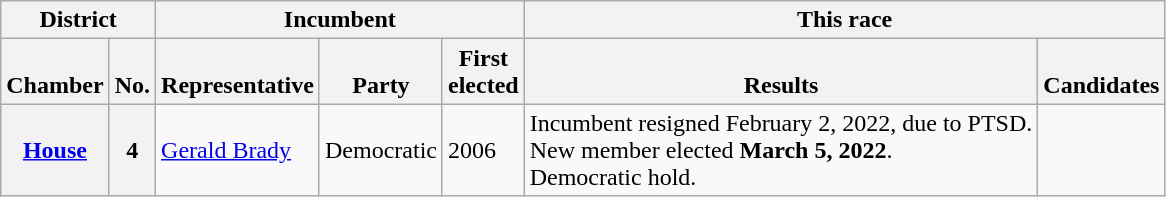<table class="wikitable sortable">
<tr valign=bottom>
<th colspan="2">District</th>
<th colspan="3">Incumbent</th>
<th colspan="2">This race</th>
</tr>
<tr valign=bottom>
<th>Chamber</th>
<th>No.</th>
<th>Representative</th>
<th>Party</th>
<th>First<br>elected</th>
<th>Results</th>
<th>Candidates</th>
</tr>
<tr>
<th><a href='#'>House</a></th>
<th>4</th>
<td><a href='#'>Gerald Brady</a></td>
<td>Democratic</td>
<td>2006</td>
<td data-sort-value=4/6/2021 >Incumbent resigned February 2, 2022, due to PTSD.<br>New member elected <strong>March 5, 2022</strong>.<br>Democratic hold.</td>
<td nowrap></td>
</tr>
</table>
